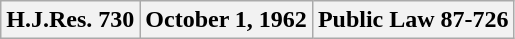<table class="wikitable">
<tr>
<th>H.J.Res. 730</th>
<th>October 1, 1962</th>
<th>Public Law 87-726</th>
</tr>
</table>
